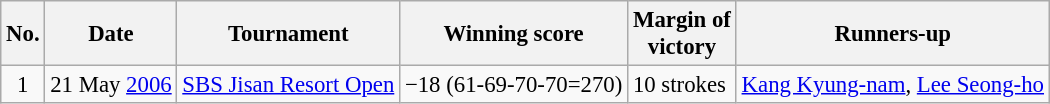<table class="wikitable" style="font-size:95%;">
<tr>
<th>No.</th>
<th>Date</th>
<th>Tournament</th>
<th>Winning score</th>
<th>Margin of<br>victory</th>
<th>Runners-up</th>
</tr>
<tr>
<td align=center>1</td>
<td align=right>21 May <a href='#'>2006</a></td>
<td><a href='#'>SBS Jisan Resort Open</a></td>
<td>−18 (61-69-70-70=270)</td>
<td>10 strokes</td>
<td> <a href='#'>Kang Kyung-nam</a>,  <a href='#'>Lee Seong-ho</a></td>
</tr>
</table>
